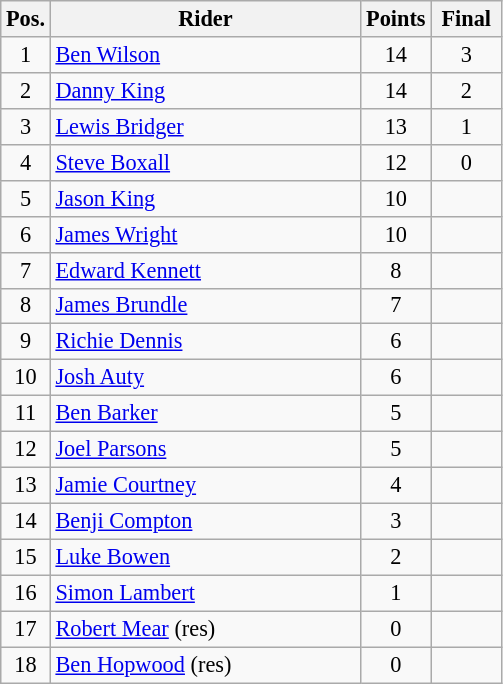<table class=wikitable style="font-size:93%;">
<tr>
<th width=25px>Pos.</th>
<th width=200px>Rider</th>
<th width=40px>Points</th>
<th width=40px>Final</th>
</tr>
<tr align=center>
<td>1</td>
<td align=left><a href='#'>Ben Wilson</a></td>
<td>14</td>
<td>3</td>
</tr>
<tr align=center>
<td>2</td>
<td align=left><a href='#'>Danny King</a></td>
<td>14</td>
<td>2</td>
</tr>
<tr align=center>
<td>3</td>
<td align=left><a href='#'>Lewis Bridger</a></td>
<td>13</td>
<td>1</td>
</tr>
<tr align=center>
<td>4</td>
<td align=left><a href='#'>Steve Boxall</a></td>
<td>12</td>
<td>0</td>
</tr>
<tr align=center>
<td>5</td>
<td align=left><a href='#'>Jason King</a></td>
<td>10</td>
<td></td>
</tr>
<tr align=center>
<td>6</td>
<td align=left><a href='#'>James Wright</a></td>
<td>10</td>
<td></td>
</tr>
<tr align=center>
<td>7</td>
<td align=left><a href='#'>Edward Kennett</a></td>
<td>8</td>
<td></td>
</tr>
<tr align=center>
<td>8</td>
<td align=left><a href='#'>James Brundle</a></td>
<td>7</td>
<td></td>
</tr>
<tr align=center>
<td>9</td>
<td align=left><a href='#'>Richie Dennis</a></td>
<td>6</td>
<td></td>
</tr>
<tr align=center>
<td>10</td>
<td align=left><a href='#'>Josh Auty</a></td>
<td>6</td>
<td></td>
</tr>
<tr align=center>
<td>11</td>
<td align=left><a href='#'>Ben Barker</a></td>
<td>5</td>
<td></td>
</tr>
<tr align=center>
<td>12</td>
<td align=left><a href='#'>Joel Parsons</a></td>
<td>5</td>
<td></td>
</tr>
<tr align=center>
<td>13</td>
<td align=left><a href='#'>Jamie Courtney</a></td>
<td>4</td>
<td></td>
</tr>
<tr align=center>
<td>14</td>
<td align=left><a href='#'>Benji Compton</a></td>
<td>3</td>
<td></td>
</tr>
<tr align=center>
<td>15</td>
<td align=left><a href='#'>Luke Bowen</a></td>
<td>2</td>
<td></td>
</tr>
<tr align=center>
<td>16</td>
<td align=left><a href='#'>Simon Lambert</a></td>
<td>1</td>
<td></td>
</tr>
<tr align=center>
<td>17</td>
<td align=left><a href='#'>Robert Mear</a> (res)</td>
<td>0</td>
<td></td>
</tr>
<tr align=center>
<td>18</td>
<td align=left><a href='#'>Ben Hopwood</a> (res)</td>
<td>0</td>
<td></td>
</tr>
</table>
